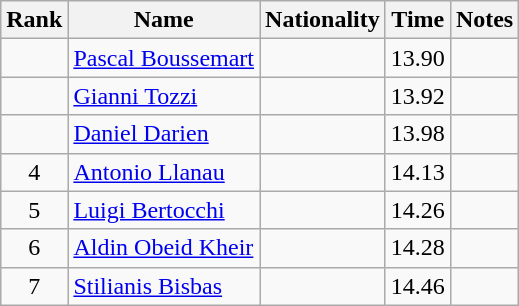<table class="wikitable sortable" style="text-align:center">
<tr>
<th>Rank</th>
<th>Name</th>
<th>Nationality</th>
<th>Time</th>
<th>Notes</th>
</tr>
<tr>
<td></td>
<td align=left><a href='#'>Pascal Boussemart</a></td>
<td align=left></td>
<td>13.90</td>
<td></td>
</tr>
<tr>
<td></td>
<td align=left><a href='#'>Gianni Tozzi</a></td>
<td align=left></td>
<td>13.92</td>
<td></td>
</tr>
<tr>
<td></td>
<td align=left><a href='#'>Daniel Darien</a></td>
<td align=left></td>
<td>13.98</td>
<td></td>
</tr>
<tr>
<td>4</td>
<td align=left><a href='#'>Antonio Llanau</a></td>
<td align=left></td>
<td>14.13</td>
<td></td>
</tr>
<tr>
<td>5</td>
<td align=left><a href='#'>Luigi Bertocchi</a></td>
<td align=left></td>
<td>14.26</td>
<td></td>
</tr>
<tr>
<td>6</td>
<td align=left><a href='#'>Aldin Obeid Kheir</a></td>
<td align=left></td>
<td>14.28</td>
<td></td>
</tr>
<tr>
<td>7</td>
<td align=left><a href='#'>Stilianis Bisbas</a></td>
<td align=left></td>
<td>14.46</td>
<td></td>
</tr>
</table>
